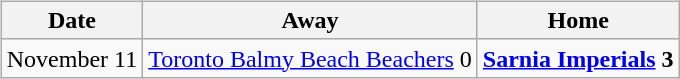<table cellspacing="10">
<tr>
<td valign="top"><br><table class="wikitable">
<tr>
<th>Date</th>
<th>Away</th>
<th>Home</th>
</tr>
<tr>
<td>November 11</td>
<td><a href='#'>Toronto Balmy Beach Beachers</a> 0</td>
<td><strong><a href='#'>Sarnia Imperials</a> 3</strong></td>
</tr>
</table>
</td>
</tr>
</table>
